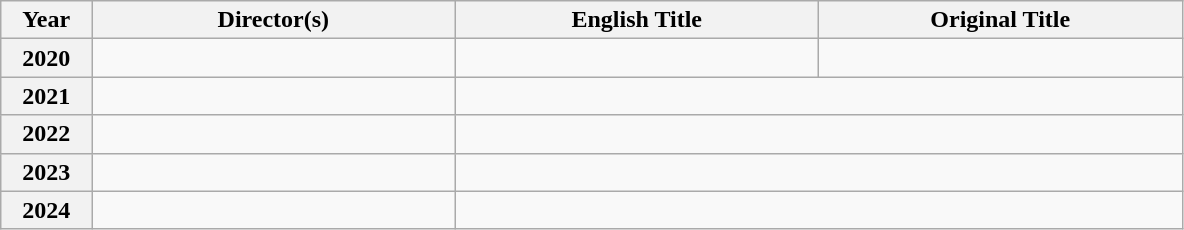<table class="wikitable plainrowheaders">
<tr>
<th scope="col" style="width:5%;">Year</th>
<th scope="col" style="width:20%;">Director(s)</th>
<th scope="col" style="width:20%;">English Title</th>
<th scope="col" style="width:20%;">Original Title</th>
</tr>
<tr>
<th style="text-align:center;">2020 <br></th>
<td></td>
<td></td>
<td></td>
</tr>
<tr>
<th style="text-align:center;">2021 <br></th>
<td></td>
<td colspan="2"></td>
</tr>
<tr>
<th style="text-align:center;">2022 <br></th>
<td></td>
<td colspan="2"></td>
</tr>
<tr>
<th style="text-align:center;">2023 <br></th>
<td></td>
<td colspan="2"></td>
</tr>
<tr>
<th style="text-align:center;">2024 <br></th>
<td></td>
<td colspan="2"></td>
</tr>
</table>
